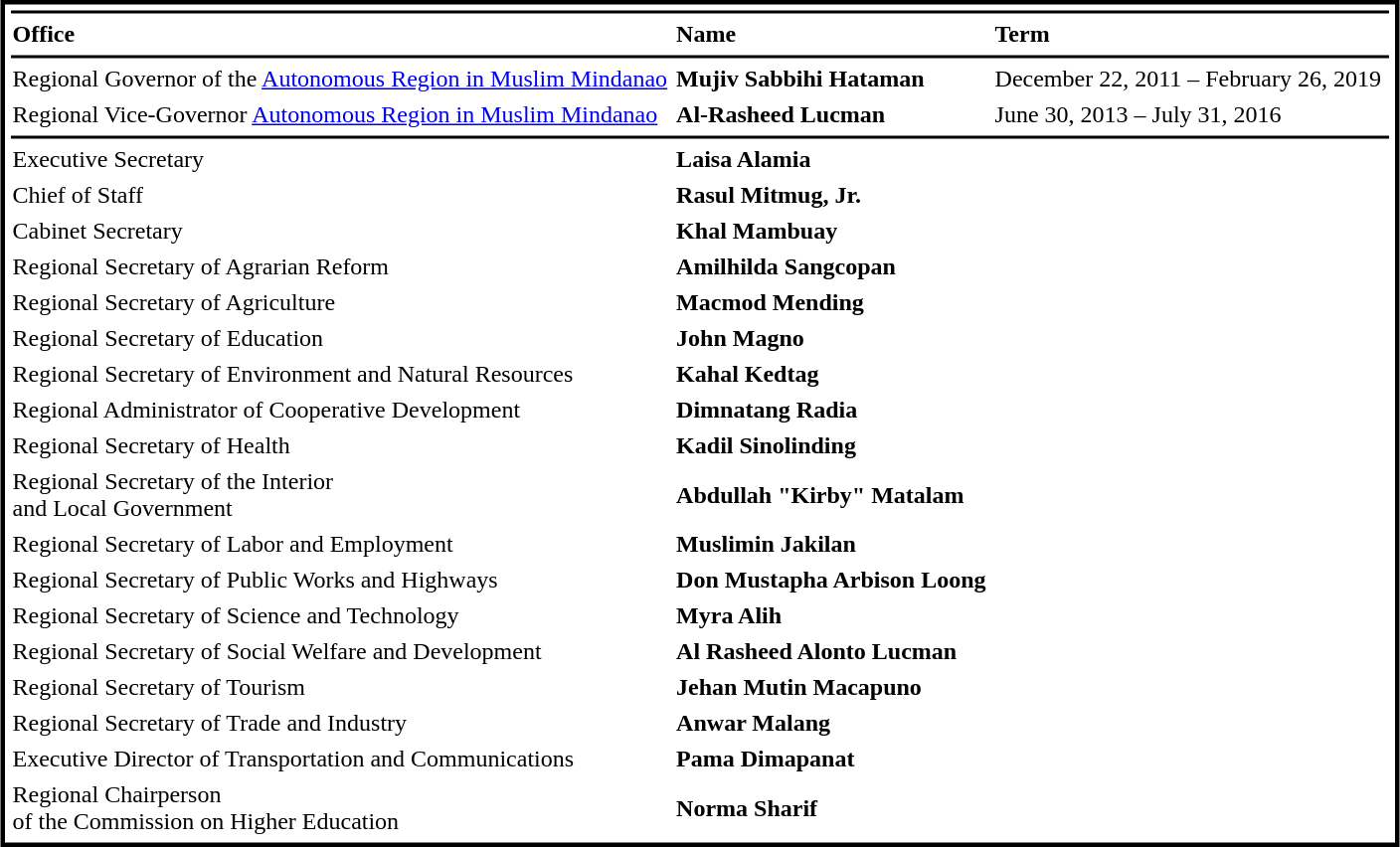<table cellpadding="1" cellspacing="4" style="margin:3px; border:3px solid #000000;">
<tr>
<th bgcolor="#000000" colspan="3"></th>
</tr>
<tr>
<td align="left"><strong>Office</strong></td>
<td align="left"><strong>Name</strong></td>
<td align="left"><strong>Term</strong></td>
</tr>
<tr>
<th bgcolor="#000000" colspan="3"></th>
</tr>
<tr>
<td>Regional Governor of the <a href='#'>Autonomous Region in Muslim Mindanao</a></td>
<td><strong>Mujiv Sabbihi Hataman</strong></td>
<td>December 22, 2011 – February 26, 2019 </td>
</tr>
<tr>
<td>Regional Vice-Governor <a href='#'>Autonomous Region in Muslim Mindanao</a></td>
<td><strong>Al-Rasheed Lucman</strong></td>
<td>June 30, 2013 – July 31, 2016</td>
</tr>
<tr>
<th bgcolor="#000000" colspan="3"></th>
</tr>
<tr>
<td>Executive Secretary</td>
<td><strong>Laisa Alamia</strong></td>
<td></td>
</tr>
<tr>
<td>Chief of Staff</td>
<td><strong>Rasul Mitmug, Jr.</strong></td>
<td></td>
</tr>
<tr>
<td>Cabinet Secretary</td>
<td><strong>Khal Mambuay</strong></td>
<td></td>
</tr>
<tr>
<td>Regional Secretary of Agrarian Reform</td>
<td><strong>Amilhilda Sangcopan</strong></td>
<td></td>
</tr>
<tr>
<td>Regional Secretary of Agriculture</td>
<td><strong>Macmod Mending</strong></td>
<td></td>
</tr>
<tr>
<td>Regional Secretary of Education</td>
<td><strong>John Magno</strong></td>
<td></td>
</tr>
<tr>
<td>Regional Secretary of Environment and Natural Resources</td>
<td><strong>Kahal Kedtag</strong></td>
<td></td>
</tr>
<tr>
<td>Regional Administrator of Cooperative Development</td>
<td><strong>Dimnatang Radia</strong></td>
<td></td>
</tr>
<tr>
<td>Regional Secretary of Health</td>
<td><strong>Kadil Sinolinding</strong></td>
<td></td>
</tr>
<tr>
<td>Regional Secretary of the Interior<br>and Local Government</td>
<td><strong>Abdullah "Kirby" Matalam</strong></td>
</tr>
<tr>
<td>Regional Secretary of Labor and Employment</td>
<td><strong>Muslimin Jakilan</strong></td>
<td></td>
</tr>
<tr>
<td>Regional Secretary of Public Works and Highways</td>
<td><strong>Don Mustapha Arbison Loong</strong></td>
<td></td>
</tr>
<tr>
<td>Regional Secretary of Science and Technology</td>
<td><strong>Myra Alih</strong></td>
<td></td>
</tr>
<tr>
<td>Regional Secretary of Social Welfare and Development</td>
<td><strong>Al Rasheed Alonto Lucman</strong></td>
<td></td>
</tr>
<tr>
<td>Regional Secretary of Tourism</td>
<td><strong>Jehan Mutin Macapuno</strong></td>
<td></td>
</tr>
<tr>
<td>Regional Secretary of Trade and Industry</td>
<td><strong>Anwar Malang</strong></td>
<td></td>
</tr>
<tr>
<td>Executive Director of Transportation and Communications</td>
<td><strong>Pama Dimapanat</strong></td>
<td></td>
</tr>
<tr>
<td>Regional Chairperson<br>of the Commission on Higher Education</td>
<td><strong>Norma Sharif</strong></td>
<td></td>
</tr>
</table>
